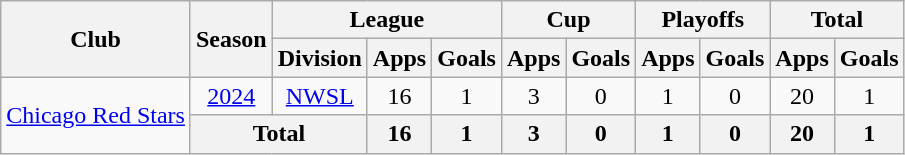<table class="wikitable" style="text-align: center;">
<tr>
<th rowspan="2">Club</th>
<th rowspan="2">Season</th>
<th colspan="3">League</th>
<th colspan="2">Cup</th>
<th colspan="2">Playoffs</th>
<th colspan="2">Total</th>
</tr>
<tr>
<th>Division</th>
<th>Apps</th>
<th>Goals</th>
<th>Apps</th>
<th>Goals</th>
<th>Apps</th>
<th>Goals</th>
<th>Apps</th>
<th>Goals</th>
</tr>
<tr>
<td rowspan="2"><a href='#'>Chicago Red Stars</a></td>
<td><a href='#'>2024</a></td>
<td><a href='#'>NWSL</a></td>
<td>16</td>
<td>1</td>
<td>3</td>
<td>0</td>
<td>1</td>
<td>0</td>
<td>20</td>
<td>1</td>
</tr>
<tr>
<th colspan="2">Total</th>
<th>16</th>
<th>1</th>
<th>3</th>
<th>0</th>
<th>1</th>
<th>0</th>
<th>20</th>
<th>1</th>
</tr>
</table>
